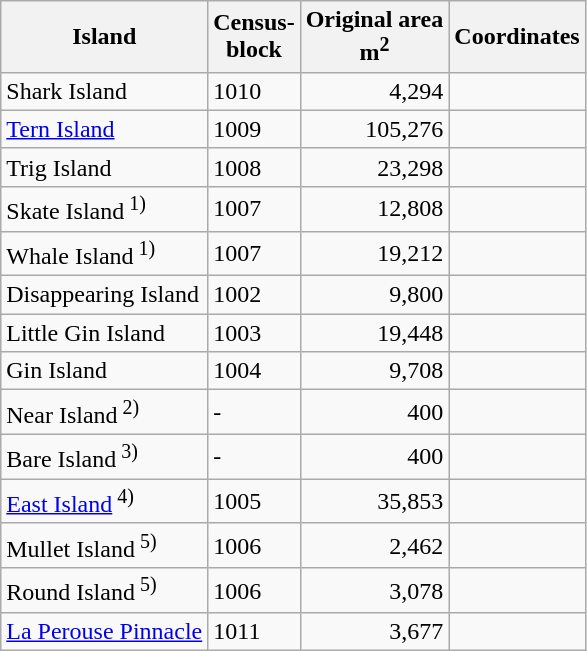<table class="wikitable sortable">
<tr>
<th>Island</th>
<th>Census-<br>block</th>
<th>Original area <br>m<sup>2</sup></th>
<th>Coordinates</th>
</tr>
<tr>
<td>Shark Island</td>
<td>1010</td>
<td align="right">4,294</td>
<td align="right"></td>
</tr>
<tr>
<td><a href='#'>Tern Island</a></td>
<td>1009</td>
<td align="right">105,276</td>
<td align="right"><br></td>
</tr>
<tr>
<td>Trig Island</td>
<td>1008</td>
<td align="right">23,298</td>
<td align="right"><br></td>
</tr>
<tr>
<td>Skate Island<sup> 1)</sup></td>
<td>1007</td>
<td align="right">12,808</td>
<td align="right"><br></td>
</tr>
<tr>
<td>Whale Island<sup> 1)</sup></td>
<td>1007</td>
<td align="right">19,212</td>
<td align="right"><br></td>
</tr>
<tr>
<td>Disappearing Island</td>
<td>1002</td>
<td align="right">9,800</td>
<td align="right"><br></td>
</tr>
<tr>
<td>Little Gin Island</td>
<td>1003</td>
<td align="right">19,448</td>
<td align="right"><br></td>
</tr>
<tr>
<td>Gin Island</td>
<td>1004</td>
<td align="right">9,708</td>
<td align="right"><br></td>
</tr>
<tr>
<td>Near Island<sup> 2)</sup></td>
<td>-</td>
<td align="right">400</td>
<td align="right"></td>
</tr>
<tr>
<td>Bare Island<sup> 3)</sup></td>
<td>-</td>
<td align="right">400</td>
<td align="right"><br></td>
</tr>
<tr>
<td><a href='#'>East Island</a><sup> 4)</sup></td>
<td>1005</td>
<td align="right">35,853</td>
<td align="right"><br></td>
</tr>
<tr>
<td>Mullet Island<sup> 5)</sup></td>
<td>1006</td>
<td align="right">2,462</td>
<td align="right"><br></td>
</tr>
<tr>
<td>Round Island<sup> 5)</sup></td>
<td>1006</td>
<td align="right">3,078</td>
<td align="right"><br></td>
</tr>
<tr>
<td><a href='#'>La Perouse Pinnacle</a></td>
<td>1011</td>
<td align="right">3,677</td>
<td align="right"><br></td>
</tr>
</table>
